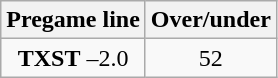<table class="wikitable">
<tr align="center">
<th style=>Pregame line</th>
<th style=>Over/under</th>
</tr>
<tr align="center">
<td><strong>TXST</strong> –2.0</td>
<td>52</td>
</tr>
</table>
